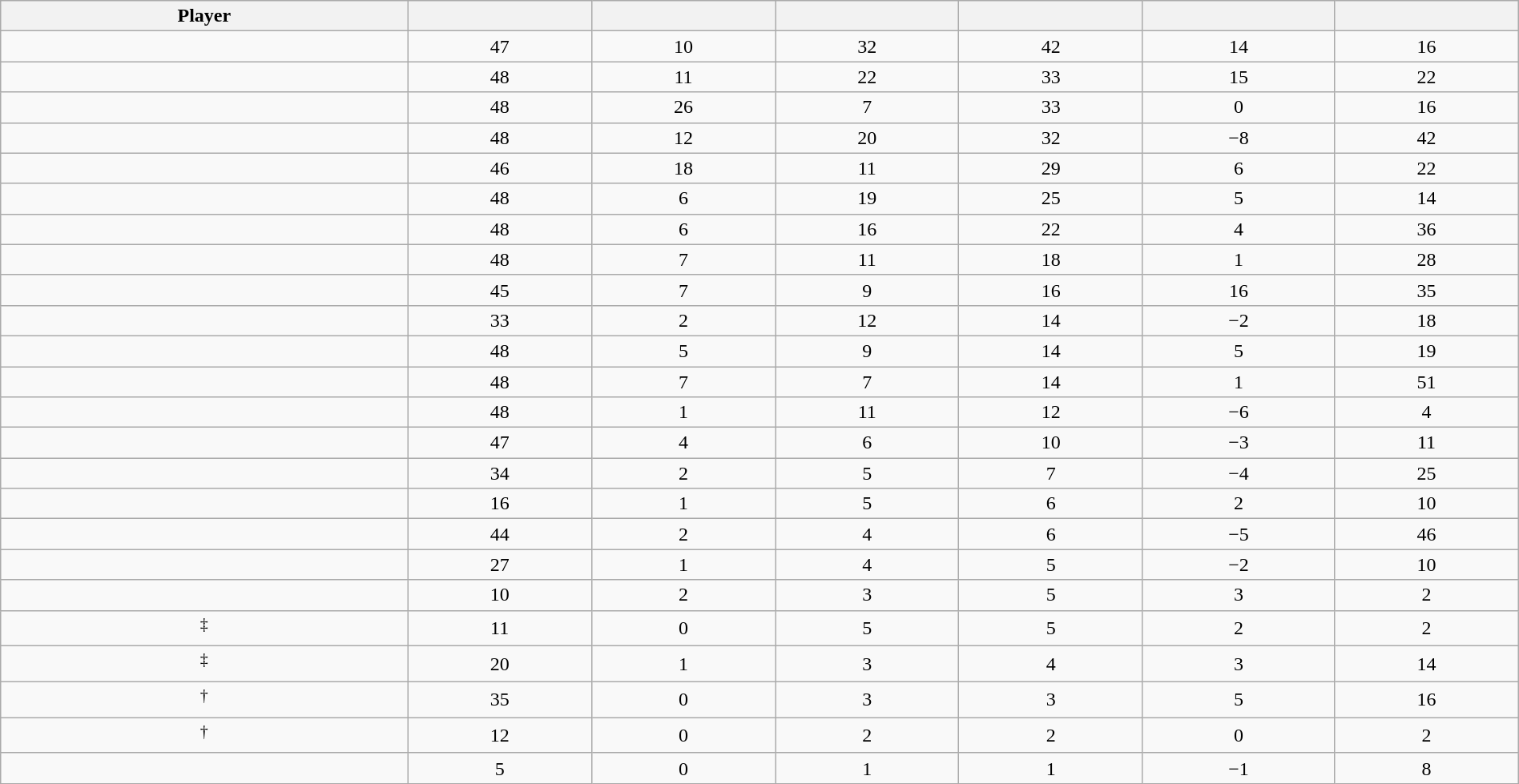<table class="wikitable sortable" style="width:100%;">
<tr align=center>
<th>Player</th>
<th></th>
<th></th>
<th></th>
<th></th>
<th data-sort-type="number"></th>
<th></th>
</tr>
<tr align=center>
<td></td>
<td>47</td>
<td>10</td>
<td>32</td>
<td>42</td>
<td>14</td>
<td>16</td>
</tr>
<tr align=center>
<td></td>
<td>48</td>
<td>11</td>
<td>22</td>
<td>33</td>
<td>15</td>
<td>22</td>
</tr>
<tr align=center>
<td></td>
<td>48</td>
<td>26</td>
<td>7</td>
<td>33</td>
<td>0</td>
<td>16</td>
</tr>
<tr align=center>
<td></td>
<td>48</td>
<td>12</td>
<td>20</td>
<td>32</td>
<td>−8</td>
<td>42</td>
</tr>
<tr align=center>
<td></td>
<td>46</td>
<td>18</td>
<td>11</td>
<td>29</td>
<td>6</td>
<td>22</td>
</tr>
<tr align=center>
<td></td>
<td>48</td>
<td>6</td>
<td>19</td>
<td>25</td>
<td>5</td>
<td>14</td>
</tr>
<tr align=center>
<td></td>
<td>48</td>
<td>6</td>
<td>16</td>
<td>22</td>
<td>4</td>
<td>36</td>
</tr>
<tr align=center>
<td></td>
<td>48</td>
<td>7</td>
<td>11</td>
<td>18</td>
<td>1</td>
<td>28</td>
</tr>
<tr align=center>
<td></td>
<td>45</td>
<td>7</td>
<td>9</td>
<td>16</td>
<td>16</td>
<td>35</td>
</tr>
<tr align=center>
<td></td>
<td>33</td>
<td>2</td>
<td>12</td>
<td>14</td>
<td>−2</td>
<td>18</td>
</tr>
<tr align=center>
<td></td>
<td>48</td>
<td>5</td>
<td>9</td>
<td>14</td>
<td>5</td>
<td>19</td>
</tr>
<tr align=center>
<td></td>
<td>48</td>
<td>7</td>
<td>7</td>
<td>14</td>
<td>1</td>
<td>51</td>
</tr>
<tr align=center>
<td></td>
<td>48</td>
<td>1</td>
<td>11</td>
<td>12</td>
<td>−6</td>
<td>4</td>
</tr>
<tr align=center>
<td></td>
<td>47</td>
<td>4</td>
<td>6</td>
<td>10</td>
<td>−3</td>
<td>11</td>
</tr>
<tr align=center>
<td></td>
<td>34</td>
<td>2</td>
<td>5</td>
<td>7</td>
<td>−4</td>
<td>25</td>
</tr>
<tr align=center>
<td></td>
<td>16</td>
<td>1</td>
<td>5</td>
<td>6</td>
<td>2</td>
<td>10</td>
</tr>
<tr align=center>
<td></td>
<td>44</td>
<td>2</td>
<td>4</td>
<td>6</td>
<td>−5</td>
<td>46</td>
</tr>
<tr align=center>
<td></td>
<td>27</td>
<td>1</td>
<td>4</td>
<td>5</td>
<td>−2</td>
<td>10</td>
</tr>
<tr align=center>
<td></td>
<td>10</td>
<td>2</td>
<td>3</td>
<td>5</td>
<td>3</td>
<td>2</td>
</tr>
<tr align=center>
<td><sup>‡</sup></td>
<td>11</td>
<td>0</td>
<td>5</td>
<td>5</td>
<td>2</td>
<td>2</td>
</tr>
<tr align=center>
<td><sup>‡</sup></td>
<td>20</td>
<td>1</td>
<td>3</td>
<td>4</td>
<td>3</td>
<td>14</td>
</tr>
<tr align=center>
<td><sup>†</sup></td>
<td>35</td>
<td>0</td>
<td>3</td>
<td>3</td>
<td>5</td>
<td>16</td>
</tr>
<tr align=center>
<td><sup>†</sup></td>
<td>12</td>
<td>0</td>
<td>2</td>
<td>2</td>
<td>0</td>
<td>2</td>
</tr>
<tr align=center>
<td></td>
<td>5</td>
<td>0</td>
<td>1</td>
<td>1</td>
<td>−1</td>
<td>8</td>
</tr>
</table>
